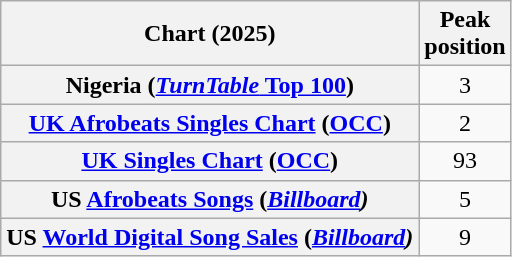<table class="wikitable sortable plainrowheaders" style="text-align:center">
<tr>
<th scope="col">Chart (2025)</th>
<th scope="col">Peak<br>position</th>
</tr>
<tr>
<th scope="row">Nigeria (<a href='#'><em>TurnTable</em> Top 100</a>)</th>
<td>3</td>
</tr>
<tr>
<th scope="row"><a href='#'>UK Afrobeats Singles Chart</a> (<a href='#'>OCC</a>)</th>
<td>2</td>
</tr>
<tr>
<th scope="row"><a href='#'>UK Singles Chart</a> (<a href='#'>OCC</a>)</th>
<td>93</td>
</tr>
<tr>
<th scope="row">US <a href='#'>Afrobeats Songs</a> (<em><a href='#'>Billboard</a>)</em></th>
<td>5</td>
</tr>
<tr>
<th scope="row">US <a href='#'>World Digital Song Sales</a> (<em><a href='#'>Billboard</a>)</em></th>
<td>9</td>
</tr>
</table>
